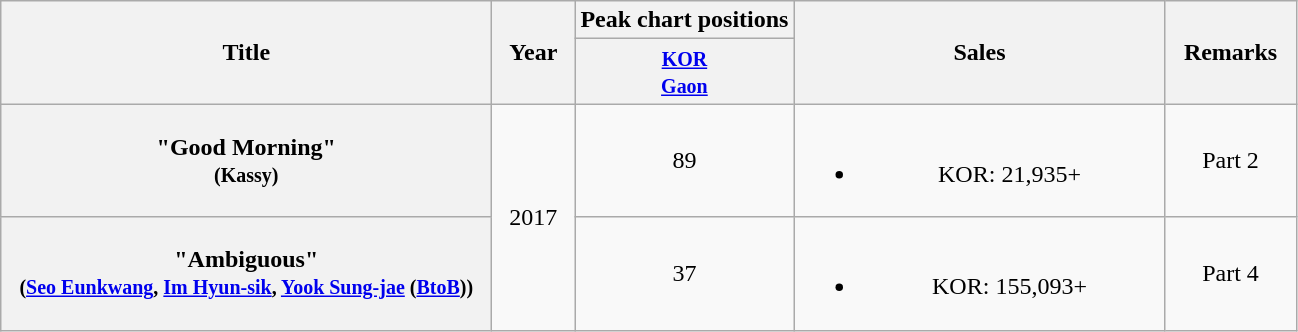<table class="wikitable plainrowheaders" style="text-align:center;" border="1">
<tr>
<th scope="col" rowspan="2" style="width:20em;">Title</th>
<th scope="col" rowspan="2" style="width:3em;">Year</th>
<th scope="col" colspan="1">Peak chart positions</th>
<th scope="col" rowspan="2" style="width:15em;">Sales</th>
<th scope="col" rowspan="2" style="width:5em;">Remarks</th>
</tr>
<tr>
<th><small><a href='#'>KOR</a></small><br><small><a href='#'>Gaon</a></small></th>
</tr>
<tr>
<th scope="row">"Good Morning"<br><small>(Kassy)</small></th>
<td rowspan="2">2017</td>
<td>89</td>
<td><br><ul><li>KOR: 21,935+</li></ul></td>
<td>Part 2</td>
</tr>
<tr>
<th scope="row">"Ambiguous"<br><small>(<a href='#'>Seo Eunkwang</a>, <a href='#'>Im Hyun-sik</a>, <a href='#'>Yook Sung-jae</a> (<a href='#'>BtoB</a>))</small></th>
<td>37</td>
<td><br><ul><li>KOR: 155,093+</li></ul></td>
<td>Part 4</td>
</tr>
</table>
